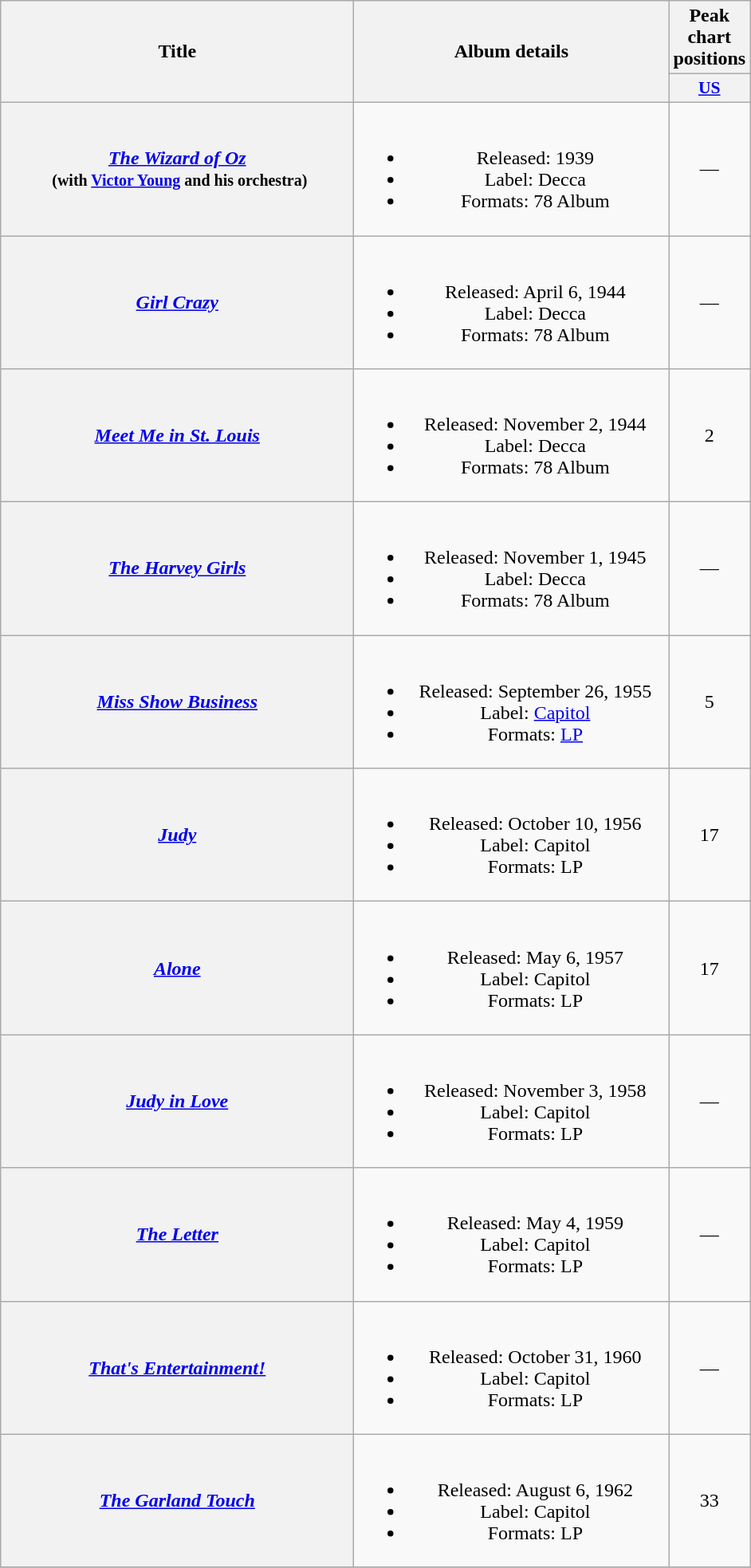<table class="wikitable plainrowheaders" style="text-align:center;" border="1">
<tr>
<th scope="col" rowspan="2" style="width:18em;">Title</th>
<th scope="col" rowspan="2" style="width:16em;">Album details</th>
<th scope="col">Peak chart positions</th>
</tr>
<tr>
<th scope="col" style="width:3em;font-size:90%;"><a href='#'>US</a><br></th>
</tr>
<tr>
<th scope="row"><em><a href='#'>The Wizard of Oz</a></em><br> <small>(with <a href='#'>Victor Young</a> and his orchestra)</small></th>
<td><br><ul><li>Released: 1939</li><li>Label: Decca</li><li>Formats: 78 Album</li></ul></td>
<td>—</td>
</tr>
<tr>
<th scope="row"><em><a href='#'>Girl Crazy</a></em></th>
<td><br><ul><li>Released: April 6, 1944</li><li>Label: Decca</li><li>Formats: 78 Album</li></ul></td>
<td>—</td>
</tr>
<tr>
<th scope="row"><em><a href='#'>Meet Me in St. Louis</a></em></th>
<td><br><ul><li>Released: November 2, 1944</li><li>Label: Decca</li><li>Formats: 78 Album</li></ul></td>
<td>2</td>
</tr>
<tr>
<th scope="row"><em><a href='#'>The Harvey Girls</a></em></th>
<td><br><ul><li>Released: November 1, 1945</li><li>Label: Decca</li><li>Formats: 78 Album</li></ul></td>
<td>—</td>
</tr>
<tr>
<th scope="row"><em><a href='#'>Miss Show Business</a></em></th>
<td><br><ul><li>Released: September 26, 1955</li><li>Label: <a href='#'>Capitol</a></li><li>Formats: <a href='#'>LP</a></li></ul></td>
<td>5</td>
</tr>
<tr>
<th scope="row"><em><a href='#'>Judy</a></em></th>
<td><br><ul><li>Released: October 10, 1956</li><li>Label: Capitol</li><li>Formats: LP</li></ul></td>
<td>17</td>
</tr>
<tr>
<th scope="row"><em><a href='#'>Alone</a></em></th>
<td><br><ul><li>Released: May 6, 1957</li><li>Label: Capitol</li><li>Formats: LP</li></ul></td>
<td>17</td>
</tr>
<tr>
<th scope="row"><em><a href='#'>Judy in Love</a></em></th>
<td><br><ul><li>Released: November 3, 1958</li><li>Label: Capitol</li><li>Formats: LP</li></ul></td>
<td>—</td>
</tr>
<tr>
<th scope="row"><em><a href='#'>The Letter</a></em></th>
<td><br><ul><li>Released: May 4, 1959</li><li>Label: Capitol</li><li>Formats: LP</li></ul></td>
<td>—</td>
</tr>
<tr>
<th scope="row"><em><a href='#'>That's Entertainment!</a></em></th>
<td><br><ul><li>Released: October 31, 1960</li><li>Label: Capitol</li><li>Formats: LP</li></ul></td>
<td>—</td>
</tr>
<tr>
<th scope="row"><em><a href='#'>The Garland Touch</a></em></th>
<td><br><ul><li>Released: August 6, 1962</li><li>Label: Capitol</li><li>Formats: LP</li></ul></td>
<td>33</td>
</tr>
<tr>
</tr>
</table>
